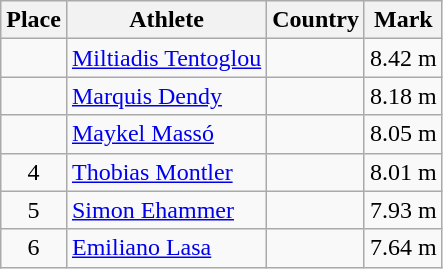<table class="wikitable">
<tr>
<th>Place</th>
<th>Athlete</th>
<th>Country</th>
<th>Mark</th>
</tr>
<tr>
<td align=center></td>
<td><a href='#'>Miltiadis Tentoglou</a></td>
<td></td>
<td>8.42 m </td>
</tr>
<tr>
<td align=center></td>
<td><a href='#'>Marquis Dendy</a></td>
<td></td>
<td>8.18 m </td>
</tr>
<tr>
<td align=center></td>
<td><a href='#'>Maykel Massó</a></td>
<td></td>
<td>8.05 m </td>
</tr>
<tr>
<td align=center>4</td>
<td><a href='#'>Thobias Montler</a></td>
<td></td>
<td>8.01 m </td>
</tr>
<tr>
<td align=center>5</td>
<td><a href='#'>Simon Ehammer</a></td>
<td></td>
<td>7.93 m </td>
</tr>
<tr>
<td align=center>6</td>
<td><a href='#'>Emiliano Lasa</a></td>
<td></td>
<td>7.64 m </td>
</tr>
</table>
